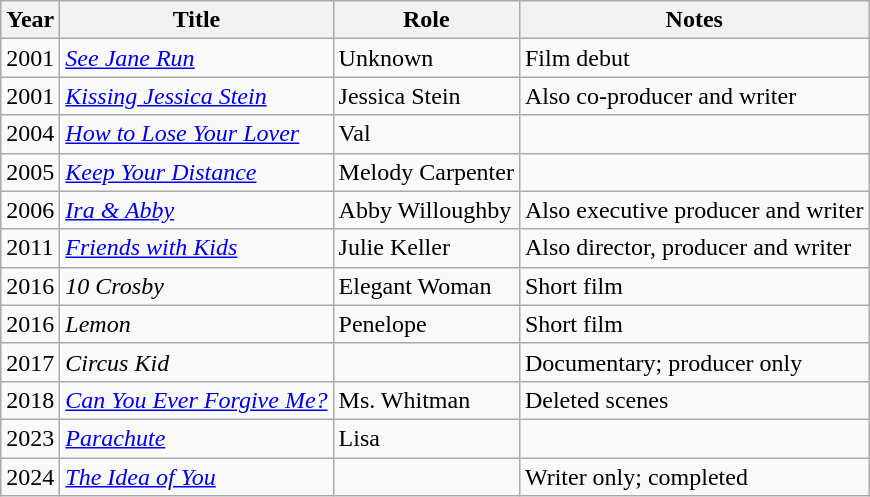<table class="wikitable sortable">
<tr>
<th>Year</th>
<th>Title</th>
<th>Role</th>
<th class=unsortable>Notes</th>
</tr>
<tr>
<td>2001</td>
<td><em><a href='#'>See Jane Run</a></em></td>
<td>Unknown</td>
<td>Film debut</td>
</tr>
<tr>
<td>2001</td>
<td><em><a href='#'>Kissing Jessica Stein</a></em></td>
<td>Jessica Stein</td>
<td>Also co-producer and writer</td>
</tr>
<tr>
<td>2004</td>
<td><em><a href='#'>How to Lose Your Lover</a></em></td>
<td>Val</td>
<td></td>
</tr>
<tr>
<td>2005</td>
<td><em><a href='#'>Keep Your Distance</a></em></td>
<td>Melody Carpenter</td>
<td></td>
</tr>
<tr>
<td>2006</td>
<td><em><a href='#'>Ira & Abby</a></em></td>
<td>Abby Willoughby</td>
<td>Also executive producer and writer</td>
</tr>
<tr>
<td>2011</td>
<td><em><a href='#'>Friends with Kids</a></em></td>
<td>Julie Keller</td>
<td>Also director, producer and writer</td>
</tr>
<tr>
<td>2016</td>
<td><em>10 Crosby</em></td>
<td>Elegant Woman</td>
<td>Short film</td>
</tr>
<tr>
<td>2016</td>
<td><em>Lemon</em></td>
<td>Penelope</td>
<td>Short film</td>
</tr>
<tr>
<td>2017</td>
<td><em>Circus Kid</em></td>
<td></td>
<td>Documentary; producer only</td>
</tr>
<tr>
<td>2018</td>
<td><em><a href='#'>Can You Ever Forgive Me?</a></em></td>
<td>Ms. Whitman</td>
<td>Deleted scenes</td>
</tr>
<tr>
<td>2023</td>
<td><em><a href='#'>Parachute</a></em></td>
<td>Lisa</td>
<td></td>
</tr>
<tr>
<td>2024</td>
<td><em><a href='#'>The Idea of You</a></em></td>
<td></td>
<td>Writer only; completed</td>
</tr>
</table>
